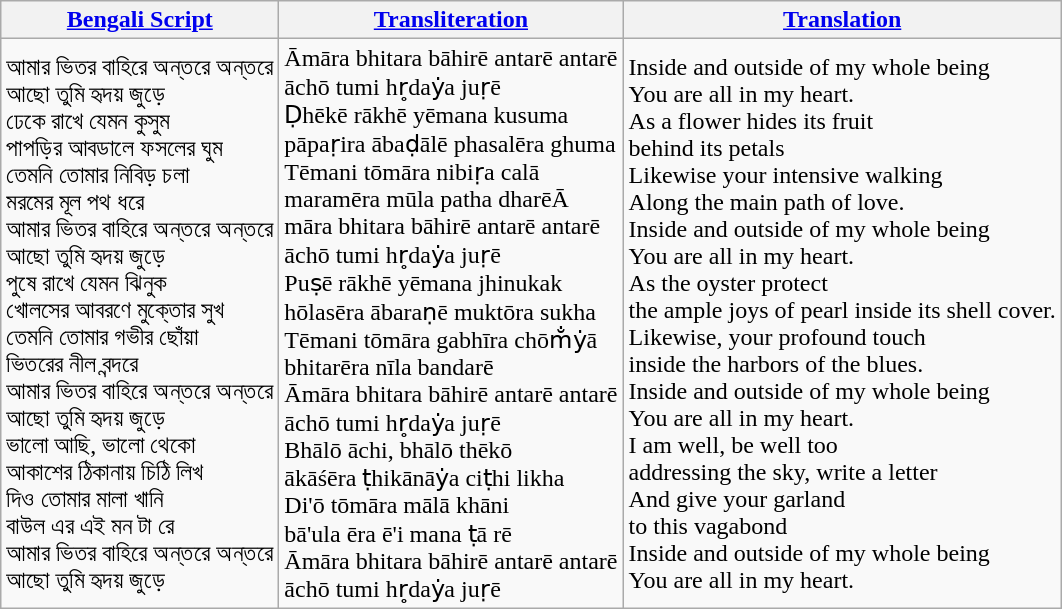<table class="wikitable">
<tr>
<th><a href='#'>Bengali Script</a></th>
<th><a href='#'>Transliteration</a></th>
<th><a href='#'>Translation</a></th>
</tr>
<tr>
<td>আমার ভিতর বাহিরে অন্তরে অন্তরে<br>আছো তুমি হৃদয় জুড়ে<br>ঢেকে রাখে যেমন কুসুম<br>পাপড়ির আবডালে ফসলের ঘুম<br>তেমনি তোমার নিবিড় চলা<br>মরমের মূল পথ ধরে<br>আমার ভিতর বাহিরে অন্তরে অন্তরে<br>আছো তুমি হৃদয় জুড়ে<br>পুষে রাখে যেমন ঝিনুক<br>খোলসের আবরণে মুক্তোর সুখ<br>তেমনি তোমার গভীর ছোঁয়া<br>ভিতরের নীল বন্দরে<br>আমার ভিতর বাহিরে অন্তরে অন্তরে<br>আছো তুমি হৃদয় জুড়ে<br>ভালো আছি, ভালো থেকো<br>আকাশের ঠিকানায় চিঠি লিখ<br>দিও তোমার মালা খানি<br>বাউল এর এই মন টা রে<br>আমার ভিতর বাহিরে অন্তরে অন্তরে<br>আছো তুমি হৃদয় জুড়ে</td>
<td>Āmāra bhitara bāhirē antarē antarē<br>āchō tumi hr̥daẏa juṛē<br>Ḍhēkē rākhē yēmana kusuma<br>pāpaṛira ābaḍālē phasalēra ghuma<br>Tēmani tōmāra nibiṛa calā<br>maramēra mūla patha dharēĀ<br>māra bhitara bāhirē antarē antarē<br>āchō tumi hr̥daẏa juṛē<br>Puṣē rākhē yēmana jhinukak<br>hōlasēra ābaraṇē muktōra sukha<br>Tēmani tōmāra gabhīra chōm̐ẏā<br>bhitarēra nīla bandarē<br>Āmāra bhitara bāhirē antarē antarē<br>āchō tumi hr̥daẏa juṛē<br>Bhālō āchi, bhālō thēkō<br>ākāśēra ṭhikānāẏa ciṭhi likha<br>Di'ō tōmāra mālā khāni<br>bā'ula ēra ē'i mana ṭā rē<br>Āmāra bhitara bāhirē antarē antarē<br>āchō tumi hr̥daẏa juṛē</td>
<td>Inside and outside of my whole being<br>You are all in my heart.<br>As a flower hides its fruit<br>behind its petals<br>Likewise your intensive walking<br>Along the main path of love.<br>Inside and outside of my whole being<br>You are all in my heart.<br>As the oyster protect<br>the ample joys of pearl inside its shell cover.<br>Likewise, your profound touch<br>inside the harbors of the blues.<br>Inside and outside of my whole being<br>You are all in my heart.<br>I am well, be well too<br>addressing the sky, write a letter<br>And give your garland<br>to this vagabond<br>Inside and outside of my whole being<br>You are all in my heart.</td>
</tr>
</table>
